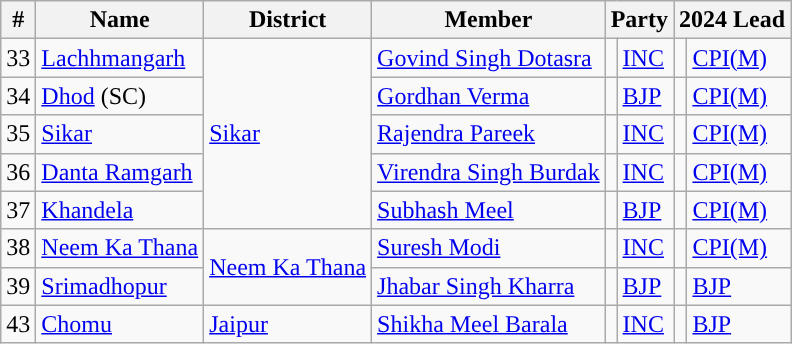<table class="wikitable">
<tr>
<th>#</th>
<th>Name</th>
<th>District</th>
<th>Member</th>
<th colspan="2">Party</th>
<th colspan="2">2024 Lead</th>
</tr>
<tr>
<td>33</td>
<td><a href='#'>Lachhmangarh</a></td>
<td rowspan="5"><a href='#'>Sikar</a></td>
<td><a href='#'>Govind Singh Dotasra</a></td>
<td style="background-color: "></td>
<td><a href='#'>INC</a></td>
<td style="background-color: "></td>
<td><a href='#'>CPI(M)</a></td>
</tr>
<tr>
<td>34</td>
<td><a href='#'>Dhod</a> (SC)</td>
<td><a href='#'>Gordhan Verma</a></td>
<td style="background-color: "></td>
<td><a href='#'>BJP</a></td>
<td style="background-color: "></td>
<td><a href='#'>CPI(M)</a></td>
</tr>
<tr>
<td>35</td>
<td><a href='#'>Sikar</a></td>
<td><a href='#'>Rajendra Pareek</a></td>
<td style="background-color: "></td>
<td><a href='#'>INC</a></td>
<td style="background-color: "></td>
<td><a href='#'>CPI(M)</a></td>
</tr>
<tr>
<td>36</td>
<td><a href='#'>Danta Ramgarh</a></td>
<td><a href='#'>Virendra Singh Burdak</a></td>
<td style="background-color: "></td>
<td><a href='#'>INC</a></td>
<td style="background-color: "></td>
<td><a href='#'>CPI(M)</a></td>
</tr>
<tr>
<td>37</td>
<td><a href='#'>Khandela</a></td>
<td><a href='#'>Subhash Meel</a></td>
<td style="background-color: "></td>
<td><a href='#'>BJP</a></td>
<td style="background-color: "></td>
<td><a href='#'>CPI(M)</a></td>
</tr>
<tr>
<td>38</td>
<td><a href='#'>Neem Ka Thana</a></td>
<td rowspan="2"><a href='#'>Neem Ka Thana</a></td>
<td><a href='#'>Suresh Modi</a></td>
<td style="background-color: "></td>
<td><a href='#'>INC</a></td>
<td style="background-color: "></td>
<td><a href='#'>CPI(M)</a></td>
</tr>
<tr>
<td>39</td>
<td><a href='#'>Srimadhopur</a></td>
<td><a href='#'>Jhabar Singh Kharra</a></td>
<td style="background-color: "></td>
<td><a href='#'>BJP</a></td>
<td style="background-color: "></td>
<td><a href='#'>BJP</a></td>
</tr>
<tr>
<td>43</td>
<td><a href='#'>Chomu</a></td>
<td><a href='#'>Jaipur</a></td>
<td><a href='#'>Shikha Meel Barala</a></td>
<td style="background-color: "></td>
<td><a href='#'>INC</a></td>
<td style="background-color: "></td>
<td><a href='#'>BJP</a></td>
</tr>
</table>
